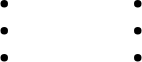<table>
<tr>
<td valign="top" width=33%><br><ul><li></li><li></li><li></li></ul></td>
<td valign="top" width=33%></td>
<td valign="top" width=33%><br><ul><li></li><li></li><li></li></ul></td>
</tr>
</table>
